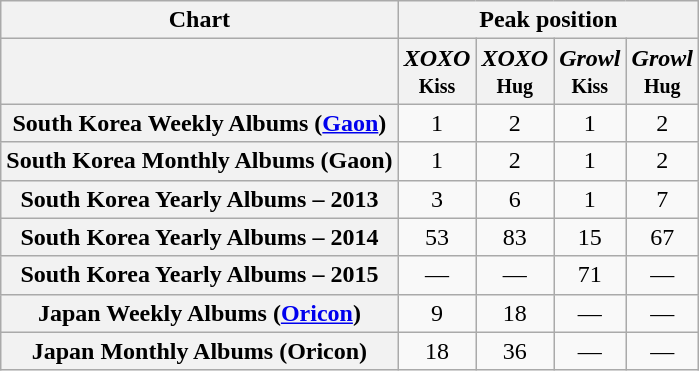<table class="wikitable plainrowheaders" style="text-align:center">
<tr>
<th scope="col">Chart</th>
<th colspan="4" scope="col">Peak position</th>
</tr>
<tr>
<th></th>
<th scope="col"><em>XOXO</em><br><small>Kiss</small></th>
<th scope="col"><em>XOXO</em><br><small>Hug</small></th>
<th scope="col"><em>Growl</em><br><small>Kiss</small></th>
<th scope="col"><em>Growl</em><br><small>Hug</small></th>
</tr>
<tr>
<th scope="row">South Korea Weekly Albums (<a href='#'>Gaon</a>)</th>
<td style="text=align:center">1</td>
<td style="text=align:center">2</td>
<td style="text=align:center">1</td>
<td style="text=align:center">2</td>
</tr>
<tr>
<th scope="row">South Korea Monthly Albums (Gaon)</th>
<td style="text=align:center">1</td>
<td style="text=align:center">2</td>
<td style="text=align:center">1</td>
<td style="text=align:center">2</td>
</tr>
<tr>
<th scope="row">South Korea Yearly Albums – 2013</th>
<td style="text=align:center">3</td>
<td style="text=align:center">6</td>
<td style="text=align:center">1</td>
<td style="text=align:center">7</td>
</tr>
<tr>
<th scope="row">South Korea Yearly Albums – 2014</th>
<td style="text=align:center">53</td>
<td style="text=align:center">83</td>
<td style="text=align:center">15</td>
<td style="text=align:center">67</td>
</tr>
<tr>
<th scope="row">South Korea Yearly Albums – 2015</th>
<td style="text=align:center">—</td>
<td style="text=align:center">—</td>
<td style="text=align:center">71</td>
<td style="text=align:center">—</td>
</tr>
<tr>
<th scope="row">Japan Weekly Albums (<a href='#'>Oricon</a>)</th>
<td style="text=align:center">9</td>
<td style="text=align:center">18</td>
<td style="text=align:center">—</td>
<td style="text=align:center">—</td>
</tr>
<tr>
<th scope="row">Japan Monthly Albums (Oricon)</th>
<td style="text=align:center">18</td>
<td style="text=align:center">36</td>
<td style="text=align:center">—</td>
<td style="text=align:center">—</td>
</tr>
</table>
